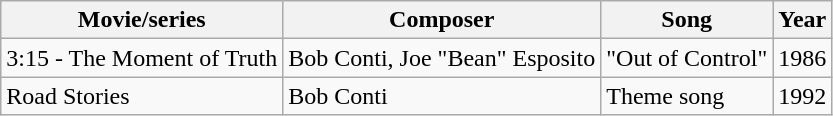<table class="wikitable sortable">
<tr>
<th>Movie/series</th>
<th>Composer</th>
<th>Song</th>
<th>Year</th>
</tr>
<tr>
<td>3:15 - The Moment of Truth</td>
<td>Bob Conti, Joe "Bean" Esposito</td>
<td>"Out of Control"</td>
<td>1986</td>
</tr>
<tr>
<td>Road Stories</td>
<td>Bob Conti</td>
<td>Theme song</td>
<td>1992</td>
</tr>
</table>
